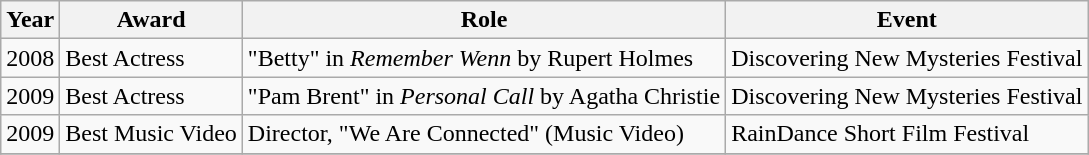<table class="wikitable sortable">
<tr>
<th scope="col">Year</th>
<th scope="col">Award</th>
<th scope="col">Role</th>
<th scope="col">Event</th>
</tr>
<tr>
<td>2008</td>
<td>Best Actress</td>
<td>"Betty" in <em>Remember Wenn</em> by Rupert Holmes</td>
<td>Discovering New Mysteries Festival</td>
</tr>
<tr>
<td>2009</td>
<td>Best Actress</td>
<td>"Pam Brent" in <em>Personal Call</em> by Agatha Christie</td>
<td>Discovering New Mysteries Festival</td>
</tr>
<tr>
<td>2009</td>
<td>Best Music Video</td>
<td>Director, "We Are Connected" (Music Video)</td>
<td>RainDance Short Film Festival</td>
</tr>
<tr>
</tr>
</table>
